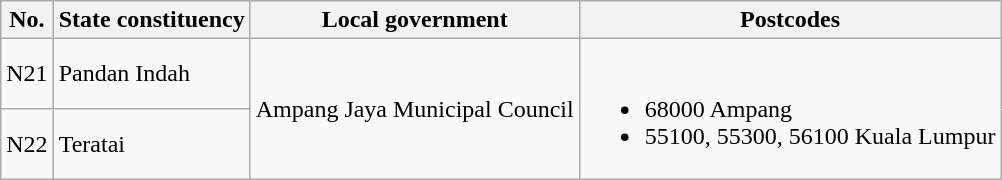<table class="wikitable">
<tr>
<th>No.</th>
<th>State constituency</th>
<th>Local government</th>
<th>Postcodes</th>
</tr>
<tr>
<td>N21</td>
<td>Pandan Indah</td>
<td rowspan="2">Ampang Jaya Municipal Council</td>
<td rowspan="2"><br><ul><li>68000 Ampang</li><li>55100, 55300, 56100 Kuala Lumpur</li></ul></td>
</tr>
<tr>
<td>N22</td>
<td>Teratai</td>
</tr>
</table>
